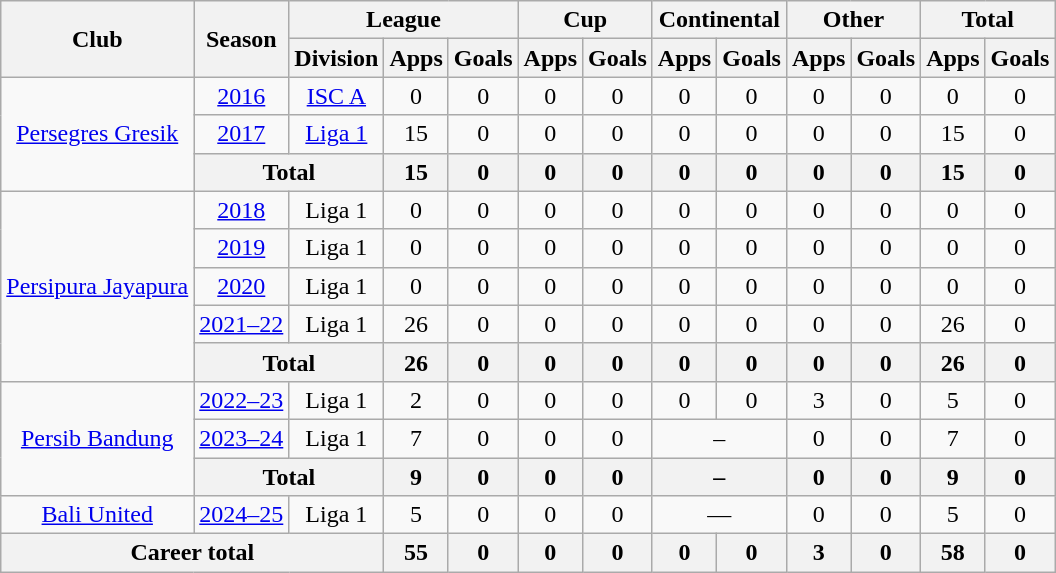<table class="wikitable" style="text-align:center">
<tr>
<th rowspan="2">Club</th>
<th rowspan="2">Season</th>
<th colspan="3">League</th>
<th colspan="2">Cup</th>
<th colspan="2">Continental</th>
<th colspan="2">Other</th>
<th colspan="2">Total</th>
</tr>
<tr>
<th>Division</th>
<th>Apps</th>
<th>Goals</th>
<th>Apps</th>
<th>Goals</th>
<th>Apps</th>
<th>Goals</th>
<th>Apps</th>
<th>Goals</th>
<th>Apps</th>
<th>Goals</th>
</tr>
<tr>
<td rowspan="3" valign="center"><a href='#'>Persegres Gresik</a></td>
<td><a href='#'>2016</a></td>
<td><a href='#'>ISC A</a></td>
<td>0</td>
<td>0</td>
<td>0</td>
<td>0</td>
<td>0</td>
<td>0</td>
<td>0</td>
<td>0</td>
<td>0</td>
<td>0</td>
</tr>
<tr>
<td><a href='#'>2017</a></td>
<td rowspan="1" valign="center"><a href='#'>Liga 1</a></td>
<td>15</td>
<td>0</td>
<td>0</td>
<td>0</td>
<td>0</td>
<td>0</td>
<td>0</td>
<td>0</td>
<td>15</td>
<td>0</td>
</tr>
<tr>
<th colspan="2">Total</th>
<th>15</th>
<th>0</th>
<th>0</th>
<th>0</th>
<th>0</th>
<th>0</th>
<th>0</th>
<th>0</th>
<th>15</th>
<th>0</th>
</tr>
<tr>
<td rowspan="5" valign="center"><a href='#'>Persipura Jayapura</a></td>
<td><a href='#'>2018</a></td>
<td rowspan="1" valign="center">Liga 1</td>
<td>0</td>
<td>0</td>
<td>0</td>
<td>0</td>
<td>0</td>
<td>0</td>
<td>0</td>
<td>0</td>
<td>0</td>
<td>0</td>
</tr>
<tr>
<td><a href='#'>2019</a></td>
<td rowspan="1" valign="center">Liga 1</td>
<td>0</td>
<td>0</td>
<td>0</td>
<td>0</td>
<td>0</td>
<td>0</td>
<td>0</td>
<td>0</td>
<td>0</td>
<td>0</td>
</tr>
<tr>
<td><a href='#'>2020</a></td>
<td rowspan="1" valign="center">Liga 1</td>
<td>0</td>
<td>0</td>
<td>0</td>
<td>0</td>
<td>0</td>
<td>0</td>
<td>0</td>
<td>0</td>
<td>0</td>
<td>0</td>
</tr>
<tr>
<td><a href='#'>2021–22</a></td>
<td rowspan="1" valign="center">Liga 1</td>
<td>26</td>
<td>0</td>
<td>0</td>
<td>0</td>
<td>0</td>
<td>0</td>
<td>0</td>
<td>0</td>
<td>26</td>
<td>0</td>
</tr>
<tr>
<th colspan="2">Total</th>
<th>26</th>
<th>0</th>
<th>0</th>
<th>0</th>
<th>0</th>
<th>0</th>
<th>0</th>
<th>0</th>
<th>26</th>
<th>0</th>
</tr>
<tr>
<td rowspan="3"><a href='#'>Persib Bandung</a></td>
<td><a href='#'>2022–23</a></td>
<td rowspan="1">Liga 1</td>
<td>2</td>
<td>0</td>
<td>0</td>
<td>0</td>
<td>0</td>
<td>0</td>
<td>3</td>
<td>0</td>
<td>5</td>
<td>0</td>
</tr>
<tr>
<td><a href='#'>2023–24</a></td>
<td rowspan="1" valign="center">Liga 1</td>
<td>7</td>
<td>0</td>
<td>0</td>
<td>0</td>
<td colspan="2">–</td>
<td>0</td>
<td>0</td>
<td>7</td>
<td>0</td>
</tr>
<tr>
<th colspan="2">Total</th>
<th>9</th>
<th>0</th>
<th>0</th>
<th>0</th>
<th colspan="2">–</th>
<th>0</th>
<th>0</th>
<th>9</th>
<th>0</th>
</tr>
<tr>
<td rowspan="1" valign="center"><a href='#'>Bali United</a></td>
<td><a href='#'>2024–25</a></td>
<td rowspan="1" valign="center">Liga 1</td>
<td>5</td>
<td>0</td>
<td>0</td>
<td>0</td>
<td colspan=2>—</td>
<td>0</td>
<td>0</td>
<td>5</td>
<td>0</td>
</tr>
<tr>
<th colspan="3">Career total</th>
<th>55</th>
<th>0</th>
<th>0</th>
<th>0</th>
<th>0</th>
<th>0</th>
<th>3</th>
<th>0</th>
<th>58</th>
<th>0</th>
</tr>
</table>
